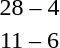<table style="text-align:center">
<tr>
<th width=200></th>
<th width=100></th>
<th width=200></th>
</tr>
<tr>
<td align=right><strong></strong></td>
<td>28 – 4</td>
<td align=left></td>
</tr>
<tr>
<td align=right><strong></strong></td>
<td>11 – 6</td>
<td align=left></td>
</tr>
</table>
